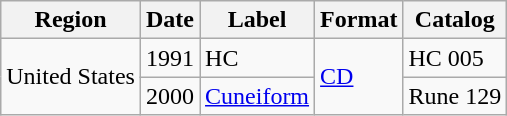<table class="wikitable">
<tr>
<th>Region</th>
<th>Date</th>
<th>Label</th>
<th>Format</th>
<th>Catalog</th>
</tr>
<tr>
<td rowspan="2">United States</td>
<td>1991</td>
<td>HC</td>
<td rowspan="2"><a href='#'>CD</a></td>
<td>HC 005</td>
</tr>
<tr>
<td>2000</td>
<td><a href='#'>Cuneiform</a></td>
<td>Rune 129</td>
</tr>
</table>
